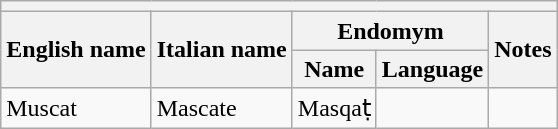<table class="wikitable sortable">
<tr>
<th colspan="5"></th>
</tr>
<tr>
<th rowspan="2">English name</th>
<th rowspan="2">Italian name</th>
<th colspan="2">Endomym</th>
<th rowspan="2">Notes</th>
</tr>
<tr>
<th>Name</th>
<th>Language</th>
</tr>
<tr>
<td>Muscat</td>
<td>Mascate</td>
<td>Masqaṭ</td>
<td></td>
<td></td>
</tr>
</table>
